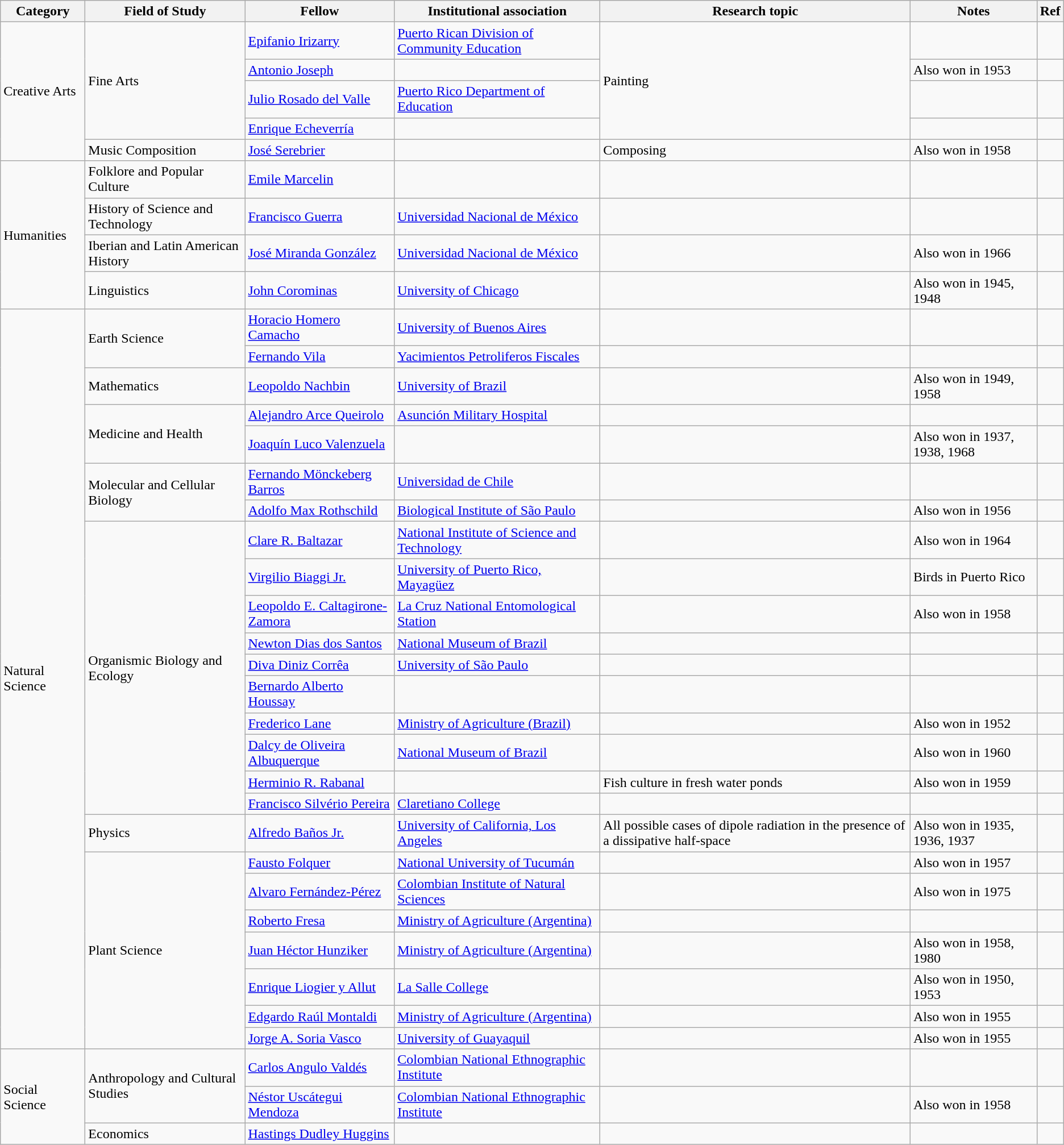<table class="wikitable sortable">
<tr>
<th>Category</th>
<th>Field of Study</th>
<th>Fellow</th>
<th>Institutional association </th>
<th>Research topic</th>
<th>Notes</th>
<th class="unsortable">Ref</th>
</tr>
<tr>
<td rowspan="5">Creative Arts</td>
<td rowspan="4">Fine Arts</td>
<td><a href='#'>Epifanio Irizarry</a></td>
<td><a href='#'>Puerto Rican Division of Community Education</a></td>
<td rowspan="4">Painting</td>
<td></td>
<td></td>
</tr>
<tr>
<td><a href='#'>Antonio Joseph</a></td>
<td></td>
<td>Also won in 1953</td>
<td></td>
</tr>
<tr>
<td><a href='#'>Julio Rosado del Valle</a></td>
<td><a href='#'>Puerto Rico Department of Education</a></td>
<td></td>
<td></td>
</tr>
<tr>
<td><a href='#'>Enrique Echeverría</a></td>
<td></td>
<td></td>
<td></td>
</tr>
<tr>
<td>Music Composition</td>
<td><a href='#'>José Serebrier</a></td>
<td></td>
<td>Composing</td>
<td>Also won in 1958</td>
<td></td>
</tr>
<tr>
<td rowspan="4">Humanities</td>
<td>Folklore and Popular Culture</td>
<td><a href='#'>Emile Marcelin</a></td>
<td></td>
<td></td>
<td></td>
<td></td>
</tr>
<tr>
<td>History of Science and Technology</td>
<td><a href='#'>Francisco Guerra</a></td>
<td><a href='#'>Universidad Nacional de México</a></td>
<td></td>
<td></td>
<td></td>
</tr>
<tr>
<td>Iberian and Latin American History</td>
<td><a href='#'>José Miranda González</a> </td>
<td><a href='#'>Universidad Nacional de México</a></td>
<td></td>
<td>Also won in 1966</td>
<td></td>
</tr>
<tr>
<td>Linguistics</td>
<td><a href='#'>John Corominas</a></td>
<td><a href='#'>University of Chicago</a></td>
<td></td>
<td>Also won in 1945, 1948</td>
<td></td>
</tr>
<tr>
<td rowspan="25">Natural Science</td>
<td rowspan="2">Earth Science</td>
<td><a href='#'>Horacio Homero Camacho</a></td>
<td><a href='#'>University of Buenos Aires</a></td>
<td></td>
<td></td>
<td></td>
</tr>
<tr>
<td><a href='#'>Fernando Vila</a></td>
<td><a href='#'>Yacimientos Petroliferos Fiscales</a></td>
<td></td>
<td></td>
<td></td>
</tr>
<tr>
<td>Mathematics</td>
<td><a href='#'>Leopoldo Nachbin</a></td>
<td><a href='#'>University of Brazil</a></td>
<td></td>
<td>Also won in 1949, 1958</td>
<td></td>
</tr>
<tr>
<td rowspan="2">Medicine and Health</td>
<td><a href='#'>Alejandro Arce Queirolo</a></td>
<td><a href='#'>Asunción Military Hospital</a></td>
<td></td>
<td></td>
<td></td>
</tr>
<tr>
<td><a href='#'>Joaquín Luco Valenzuela</a> </td>
<td></td>
<td></td>
<td>Also won in 1937, 1938, 1968</td>
<td></td>
</tr>
<tr>
<td rowspan="2">Molecular and Cellular Biology</td>
<td><a href='#'>Fernando Mönckeberg Barros</a></td>
<td><a href='#'>Universidad de Chile</a></td>
<td></td>
<td></td>
<td></td>
</tr>
<tr>
<td><a href='#'>Adolfo Max Rothschild</a></td>
<td><a href='#'>Biological Institute of São Paulo</a></td>
<td></td>
<td>Also won in 1956</td>
<td></td>
</tr>
<tr>
<td rowspan="10">Organismic Biology and Ecology</td>
<td><a href='#'>Clare R. Baltazar</a></td>
<td><a href='#'>National Institute of Science and Technology</a></td>
<td></td>
<td>Also won in 1964</td>
<td></td>
</tr>
<tr>
<td><a href='#'>Virgilio Biaggi Jr.</a></td>
<td><a href='#'>University of Puerto Rico, Mayagüez</a></td>
<td></td>
<td>Birds in Puerto Rico</td>
<td></td>
</tr>
<tr>
<td><a href='#'>Leopoldo E. Caltagirone-Zamora</a></td>
<td><a href='#'>La Cruz National Entomological Station</a></td>
<td></td>
<td>Also won in 1958</td>
<td></td>
</tr>
<tr>
<td><a href='#'>Newton Dias dos Santos</a> </td>
<td><a href='#'>National Museum of Brazil</a></td>
<td></td>
<td></td>
<td></td>
</tr>
<tr>
<td><a href='#'>Diva Diniz Corrêa</a></td>
<td><a href='#'>University of São Paulo</a></td>
<td></td>
<td></td>
<td></td>
</tr>
<tr>
<td><a href='#'>Bernardo Alberto Houssay</a></td>
<td></td>
<td></td>
<td></td>
<td></td>
</tr>
<tr>
<td><a href='#'>Frederico Lane</a></td>
<td><a href='#'>Ministry of Agriculture (Brazil)</a></td>
<td></td>
<td>Also won in 1952</td>
<td></td>
</tr>
<tr>
<td><a href='#'>Dalcy de Oliveira Albuquerque</a> </td>
<td><a href='#'>National Museum of Brazil</a></td>
<td></td>
<td>Also won in 1960</td>
<td></td>
</tr>
<tr>
<td><a href='#'>Herminio R. Rabanal</a></td>
<td></td>
<td>Fish culture in fresh water ponds</td>
<td>Also won in 1959</td>
<td></td>
</tr>
<tr>
<td><a href='#'>Francisco Silvério Pereira</a></td>
<td><a href='#'>Claretiano College</a></td>
<td></td>
<td></td>
<td></td>
</tr>
<tr>
<td>Physics</td>
<td><a href='#'>Alfredo Baños Jr.</a></td>
<td><a href='#'>University of California, Los Angeles</a></td>
<td>All possible cases of dipole radiation in the presence of a dissipative half-space</td>
<td>Also won in 1935, 1936, 1937</td>
<td></td>
</tr>
<tr>
<td rowspan="7">Plant Science</td>
<td><a href='#'>Fausto Folquer</a></td>
<td><a href='#'>National University of Tucumán</a></td>
<td></td>
<td>Also won in 1957</td>
<td></td>
</tr>
<tr>
<td><a href='#'>Alvaro Fernández-Pérez</a></td>
<td><a href='#'>Colombian Institute of Natural Sciences</a></td>
<td></td>
<td>Also won in 1975</td>
<td></td>
</tr>
<tr>
<td><a href='#'>Roberto Fresa</a></td>
<td><a href='#'>Ministry of Agriculture (Argentina)</a></td>
<td></td>
<td></td>
<td></td>
</tr>
<tr>
<td><a href='#'>Juan Héctor Hunziker</a>  </td>
<td><a href='#'>Ministry of Agriculture (Argentina)</a></td>
<td></td>
<td>Also won in 1958, 1980</td>
<td></td>
</tr>
<tr>
<td><a href='#'>Enrique Liogier y Allut</a></td>
<td><a href='#'>La Salle College</a></td>
<td></td>
<td>Also won in 1950, 1953</td>
<td></td>
</tr>
<tr>
<td><a href='#'>Edgardo Raúl Montaldi</a></td>
<td><a href='#'>Ministry of Agriculture (Argentina)</a></td>
<td></td>
<td>Also won in 1955</td>
<td></td>
</tr>
<tr>
<td><a href='#'>Jorge A. Soria Vasco</a></td>
<td><a href='#'>University of Guayaquil</a></td>
<td></td>
<td>Also won in 1955</td>
<td></td>
</tr>
<tr>
<td rowspan="3">Social Science</td>
<td rowspan="2">Anthropology and Cultural Studies</td>
<td><a href='#'>Carlos Angulo Valdés</a></td>
<td><a href='#'>Colombian National Ethnographic Institute</a></td>
<td></td>
<td></td>
<td></td>
</tr>
<tr>
<td><a href='#'>Néstor Uscátegui Mendoza</a></td>
<td><a href='#'>Colombian National Ethnographic Institute</a></td>
<td></td>
<td>Also won in 1958</td>
<td></td>
</tr>
<tr>
<td>Economics</td>
<td><a href='#'>Hastings Dudley Huggins</a></td>
<td></td>
<td></td>
<td></td>
<td></td>
</tr>
</table>
